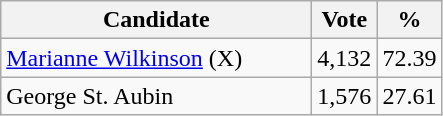<table class="wikitable">
<tr>
<th bgcolor="#DDDDFF" width="200px">Candidate</th>
<th bgcolor="#DDDDFF">Vote</th>
<th bgcolor="#DDDDFF">%</th>
</tr>
<tr>
<td><a href='#'>Marianne Wilkinson</a> (X)</td>
<td>4,132</td>
<td>72.39</td>
</tr>
<tr>
<td>George St. Aubin</td>
<td>1,576</td>
<td>27.61</td>
</tr>
</table>
